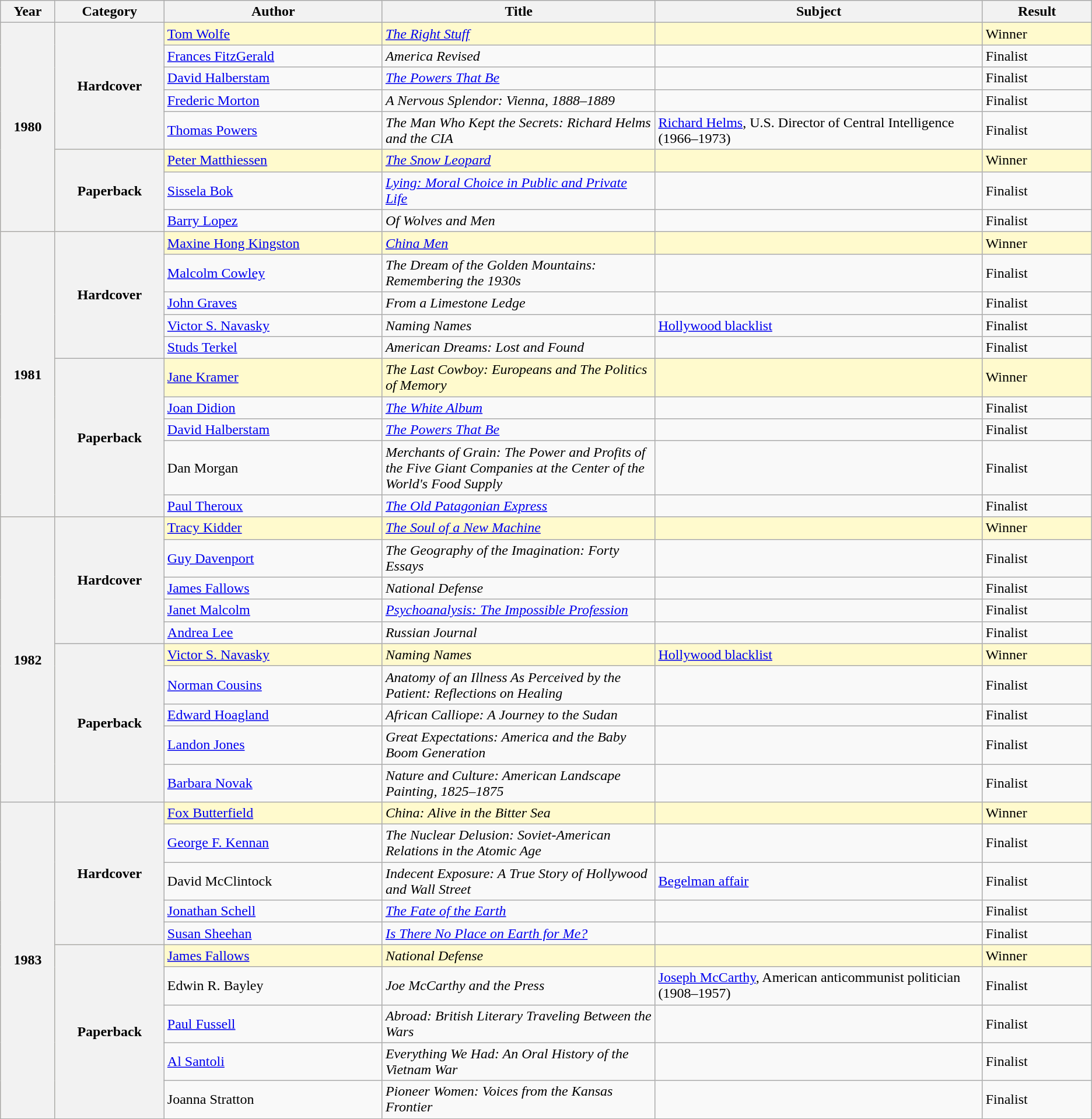<table class="wikitable">
<tr>
<th scope="col" width="5%">Year</th>
<th scope="col" width=10%">Category</th>
<th scope="col" width="20%">Author</th>
<th scope="col" width="25%">Title</th>
<th scope="col" width="30%">Subject</th>
<th scope="col" width="10%">Result</th>
</tr>
<tr style="background:LemonChiffon;" color:black>
<th rowspan="8">1980</th>
<th rowspan="5">Hardcover</th>
<td><a href='#'>Tom Wolfe</a></td>
<td><em><a href='#'>The Right Stuff</a></em></td>
<td></td>
<td>Winner</td>
</tr>
<tr>
<td><a href='#'>Frances FitzGerald</a></td>
<td><em>America Revised</em></td>
<td></td>
<td>Finalist</td>
</tr>
<tr>
<td><a href='#'>David Halberstam</a></td>
<td><a href='#'><em>The Powers That Be</em></a></td>
<td></td>
<td>Finalist</td>
</tr>
<tr>
<td><a href='#'>Frederic Morton</a></td>
<td><em>A Nervous Splendor: Vienna, 1888–1889</em></td>
<td></td>
<td>Finalist</td>
</tr>
<tr>
<td><a href='#'>Thomas Powers</a></td>
<td><em>The Man Who Kept the Secrets: Richard Helms and the CIA</em></td>
<td><a href='#'>Richard Helms</a>, U.S. Director of Central Intelligence (1966–1973)</td>
<td>Finalist</td>
</tr>
<tr style="background:LemonChiffon;" color:black>
<th rowspan="3">Paperback</th>
<td><a href='#'>Peter Matthiessen</a></td>
<td><em><a href='#'>The Snow Leopard</a></em></td>
<td></td>
<td>Winner</td>
</tr>
<tr>
<td><a href='#'>Sissela Bok</a></td>
<td><em><a href='#'>Lying: Moral Choice in Public and Private Life</a></em></td>
<td></td>
<td>Finalist</td>
</tr>
<tr>
<td><a href='#'>Barry Lopez</a></td>
<td><em>Of Wolves and Men</em></td>
<td></td>
<td>Finalist</td>
</tr>
<tr style="background:LemonChiffon;" color:black>
<th rowspan="10">1981</th>
<th rowspan="5">Hardcover</th>
<td><a href='#'>Maxine Hong Kingston</a></td>
<td><em><a href='#'>China Men</a></em></td>
<td></td>
<td>Winner</td>
</tr>
<tr>
<td><a href='#'>Malcolm Cowley</a></td>
<td><em>The Dream of the Golden Mountains: Remembering the 1930s</em></td>
<td></td>
<td>Finalist</td>
</tr>
<tr>
<td><a href='#'>John Graves</a></td>
<td><em>From a Limestone Ledge</em></td>
<td></td>
<td>Finalist</td>
</tr>
<tr>
<td><a href='#'>Victor S. Navasky</a></td>
<td><em>Naming Names</em></td>
<td><a href='#'>Hollywood blacklist</a></td>
<td>Finalist</td>
</tr>
<tr>
<td><a href='#'>Studs Terkel</a></td>
<td><em>American Dreams: Lost and Found</em></td>
<td></td>
<td>Finalist</td>
</tr>
<tr style="background:LemonChiffon;" color:black>
<th rowspan="5">Paperback</th>
<td><a href='#'>Jane Kramer</a></td>
<td><em>The Last Cowboy: Europeans and The Politics of Memory</em></td>
<td></td>
<td>Winner</td>
</tr>
<tr>
<td><a href='#'>Joan Didion</a></td>
<td><em><a href='#'>The White Album</a></em></td>
<td></td>
<td>Finalist</td>
</tr>
<tr>
<td><a href='#'>David Halberstam</a></td>
<td><em><a href='#'>The Powers That Be</a></em></td>
<td></td>
<td>Finalist</td>
</tr>
<tr>
<td>Dan Morgan</td>
<td><em>Merchants of Grain: The Power and Profits of the Five Giant Companies at the Center of the World's Food Supply</em></td>
<td></td>
<td>Finalist</td>
</tr>
<tr>
<td><a href='#'>Paul Theroux</a></td>
<td><em><a href='#'>The Old Patagonian Express</a></em></td>
<td></td>
<td>Finalist</td>
</tr>
<tr style="background:LemonChiffon;" color:black>
<th rowspan="10">1982</th>
<th rowspan="5">Hardcover</th>
<td><a href='#'>Tracy Kidder</a></td>
<td><em><a href='#'>The Soul of a New Machine</a></em></td>
<td></td>
<td>Winner</td>
</tr>
<tr>
<td><a href='#'>Guy Davenport</a></td>
<td><em>The Geography of the Imagination: Forty Essays</em></td>
<td></td>
<td>Finalist</td>
</tr>
<tr>
<td><a href='#'>James Fallows</a></td>
<td><em>National Defense</em></td>
<td></td>
<td>Finalist</td>
</tr>
<tr>
<td><a href='#'>Janet Malcolm</a></td>
<td><em><a href='#'>Psychoanalysis: The Impossible Profession</a></em></td>
<td></td>
<td>Finalist</td>
</tr>
<tr>
<td><a href='#'>Andrea Lee</a></td>
<td><em>Russian Journal</em></td>
<td></td>
<td>Finalist</td>
</tr>
<tr style="background:LemonChiffon;" color:black>
<th rowspan="5">Paperback</th>
<td><a href='#'>Victor S. Navasky</a></td>
<td><em>Naming Names</em></td>
<td><a href='#'>Hollywood blacklist</a></td>
<td>Winner</td>
</tr>
<tr>
<td><a href='#'>Norman Cousins</a></td>
<td><em>Anatomy of an Illness As Perceived by the Patient: Reflections on Healing</em></td>
<td></td>
<td>Finalist</td>
</tr>
<tr>
<td><a href='#'>Edward Hoagland</a></td>
<td><em>African Calliope: A Journey to the Sudan</em></td>
<td></td>
<td>Finalist</td>
</tr>
<tr>
<td><a href='#'>Landon Jones</a></td>
<td><em>Great Expectations: America and the Baby Boom Generation</em></td>
<td></td>
<td>Finalist</td>
</tr>
<tr>
<td><a href='#'>Barbara Novak</a></td>
<td><em>Nature and Culture: American Landscape Painting, 1825–1875</em></td>
<td></td>
<td>Finalist</td>
</tr>
<tr style="background:LemonChiffon;" color:black>
<th rowspan="10">1983</th>
<th rowspan="5">Hardcover</th>
<td><a href='#'>Fox Butterfield</a></td>
<td><em>China: Alive in the Bitter Sea</em></td>
<td></td>
<td>Winner</td>
</tr>
<tr>
<td><a href='#'>George F. Kennan</a></td>
<td><em>The Nuclear Delusion: Soviet-American Relations in the Atomic Age</em></td>
<td></td>
<td>Finalist</td>
</tr>
<tr>
<td>David McClintock</td>
<td><em>Indecent Exposure: A True Story of Hollywood and Wall Street</em></td>
<td><a href='#'>Begelman affair</a></td>
<td>Finalist</td>
</tr>
<tr>
<td><a href='#'>Jonathan Schell</a></td>
<td><em><a href='#'>The Fate of the Earth</a></em></td>
<td></td>
<td>Finalist</td>
</tr>
<tr>
<td><a href='#'>Susan Sheehan</a></td>
<td><em><a href='#'>Is There No Place on Earth for Me?</a></em></td>
<td></td>
<td>Finalist</td>
</tr>
<tr style="background:LemonChiffon;" color:black>
<th rowspan="5">Paperback</th>
<td><a href='#'>James Fallows</a></td>
<td><em>National Defense</em></td>
<td></td>
<td>Winner</td>
</tr>
<tr>
<td>Edwin R. Bayley</td>
<td><em>Joe McCarthy and the Press</em></td>
<td><a href='#'>Joseph McCarthy</a>, American anticommunist politician (1908–1957)</td>
<td>Finalist</td>
</tr>
<tr>
<td><a href='#'>Paul Fussell</a></td>
<td><em>Abroad: British Literary Traveling Between the Wars</em></td>
<td></td>
<td>Finalist</td>
</tr>
<tr>
<td><a href='#'>Al Santoli</a></td>
<td><em>Everything We Had: An Oral History of the Vietnam War</em></td>
<td></td>
<td>Finalist</td>
</tr>
<tr>
<td>Joanna Stratton</td>
<td><em>Pioneer Women: Voices from the Kansas Frontier</em></td>
<td></td>
<td>Finalist</td>
</tr>
</table>
